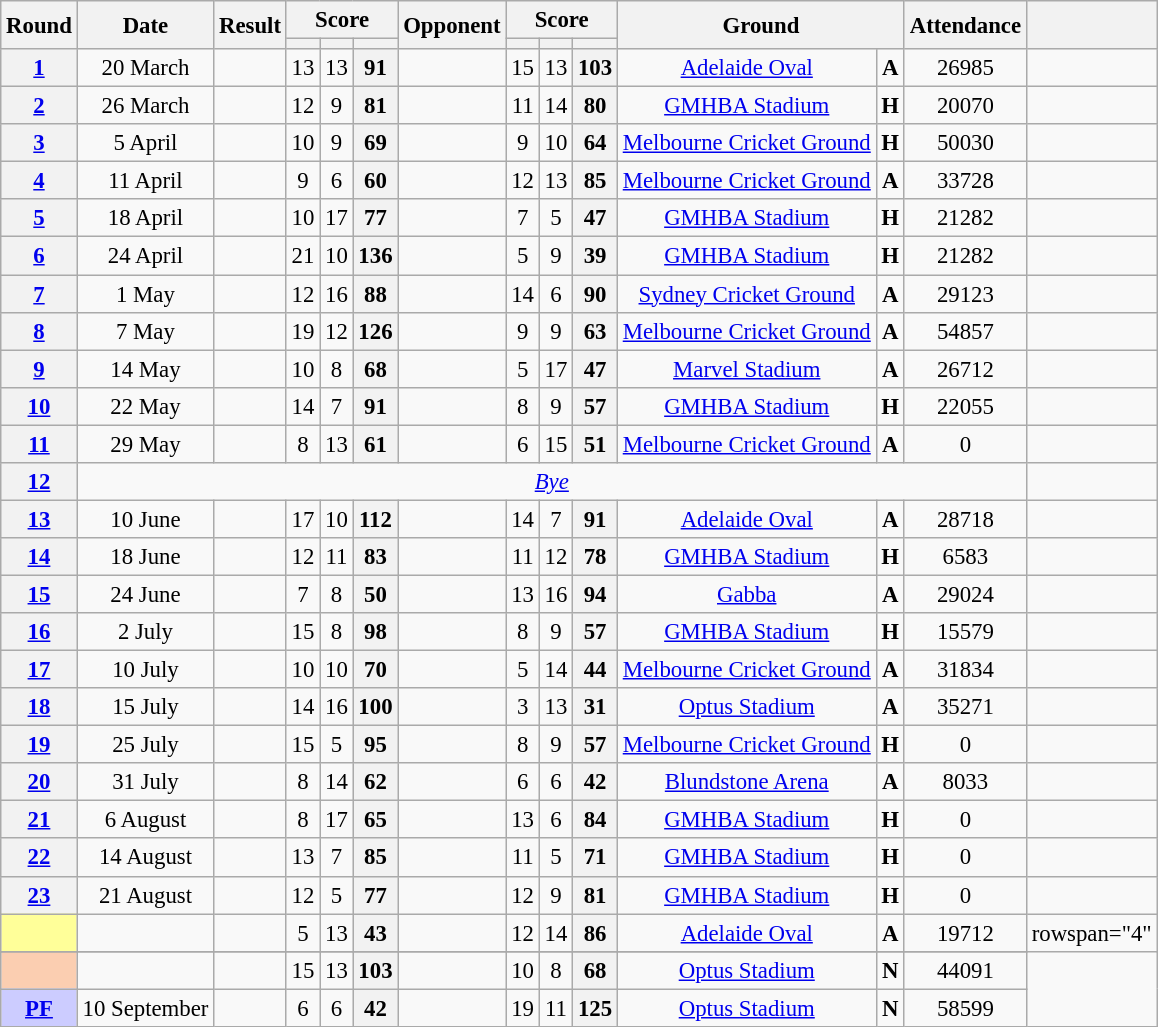<table class="wikitable plainrowheaders" style="font-size:95%; text-align:center;">
<tr>
<th scope="col" rowspan="2">Round</th>
<th scope="col" rowspan="2">Date</th>
<th scope="col" rowspan="2">Result</th>
<th scope="col" colspan="3">Score</th>
<th scope="col" rowspan="2">Opponent</th>
<th scope="col" colspan="3">Score</th>
<th scope="col" rowspan="2" colspan="2">Ground</th>
<th scope="col" rowspan="2">Attendance</th>
<th scope="col" rowspan="2"></th>
</tr>
<tr>
<th scope="col"></th>
<th scope="col"></th>
<th scope="col"></th>
<th scope="col"></th>
<th scope="col"></th>
<th scope="col"></th>
</tr>
<tr>
<th scope="row" style="text-align:center;"><a href='#'>1</a></th>
<td>20 March</td>
<td></td>
<td>13</td>
<td>13</td>
<th>91</th>
<td></td>
<td>15</td>
<td>13</td>
<th>103</th>
<td><a href='#'>Adelaide Oval</a></td>
<td><strong>A</strong></td>
<td>26985</td>
<td></td>
</tr>
<tr>
<th scope="row" style="text-align:center;"><a href='#'>2</a></th>
<td>26 March</td>
<td></td>
<td>12</td>
<td>9</td>
<th>81</th>
<td></td>
<td>11</td>
<td>14</td>
<th>80</th>
<td><a href='#'>GMHBA Stadium</a></td>
<td><strong>H</strong></td>
<td>20070</td>
<td></td>
</tr>
<tr>
<th scope="row" style="text-align:center;"><a href='#'>3</a></th>
<td>5 April</td>
<td></td>
<td>10</td>
<td>9</td>
<th>69</th>
<td></td>
<td>9</td>
<td>10</td>
<th>64</th>
<td><a href='#'>Melbourne Cricket Ground</a></td>
<td><strong>H</strong></td>
<td>50030</td>
<td></td>
</tr>
<tr>
<th scope="row" style="text-align:center;"><a href='#'>4</a></th>
<td>11 April</td>
<td></td>
<td>9</td>
<td>6</td>
<th>60</th>
<td></td>
<td>12</td>
<td>13</td>
<th>85</th>
<td><a href='#'>Melbourne Cricket Ground</a></td>
<td><strong>A</strong></td>
<td>33728</td>
<td></td>
</tr>
<tr>
<th scope="row" style="text-align:center;"><a href='#'>5</a></th>
<td>18 April</td>
<td></td>
<td>10</td>
<td>17</td>
<th>77</th>
<td></td>
<td>7</td>
<td>5</td>
<th>47</th>
<td><a href='#'>GMHBA Stadium</a></td>
<td><strong>H</strong></td>
<td>21282</td>
<td></td>
</tr>
<tr>
<th scope="row" style="text-align:center;"><a href='#'>6</a></th>
<td>24 April</td>
<td></td>
<td>21</td>
<td>10</td>
<th>136</th>
<td></td>
<td>5</td>
<td>9</td>
<th>39</th>
<td><a href='#'>GMHBA Stadium</a></td>
<td><strong>H</strong></td>
<td>21282</td>
<td></td>
</tr>
<tr>
<th scope="row" style="text-align:center;"><a href='#'>7</a></th>
<td>1 May</td>
<td></td>
<td>12</td>
<td>16</td>
<th>88</th>
<td></td>
<td>14</td>
<td>6</td>
<th>90</th>
<td><a href='#'>Sydney Cricket Ground</a></td>
<td><strong>A</strong></td>
<td>29123</td>
<td></td>
</tr>
<tr>
<th scope="row" style="text-align:center;"><a href='#'>8</a></th>
<td>7 May</td>
<td></td>
<td>19</td>
<td>12</td>
<th>126</th>
<td></td>
<td>9</td>
<td>9</td>
<th>63</th>
<td><a href='#'>Melbourne Cricket Ground</a></td>
<td><strong>A</strong></td>
<td>54857</td>
<td></td>
</tr>
<tr>
<th scope="row" style="text-align:center;"><a href='#'>9</a></th>
<td>14 May</td>
<td></td>
<td>10</td>
<td>8</td>
<th>68</th>
<td></td>
<td>5</td>
<td>17</td>
<th>47</th>
<td><a href='#'>Marvel Stadium</a></td>
<td><strong>A</strong></td>
<td>26712</td>
<td></td>
</tr>
<tr>
<th scope="row" style="text-align:center;"><a href='#'>10</a></th>
<td>22 May</td>
<td></td>
<td>14</td>
<td>7</td>
<th>91</th>
<td></td>
<td>8</td>
<td>9</td>
<th>57</th>
<td><a href='#'>GMHBA Stadium</a></td>
<td><strong>H</strong></td>
<td>22055</td>
<td></td>
</tr>
<tr>
<th scope="row" style="text-align:center;"><a href='#'>11</a></th>
<td>29 May</td>
<td></td>
<td>8</td>
<td>13</td>
<th>61</th>
<td></td>
<td>6</td>
<td>15</td>
<th>51</th>
<td><a href='#'>Melbourne Cricket Ground</a></td>
<td><strong>A</strong></td>
<td>0</td>
<td></td>
</tr>
<tr>
<th scope="row" style="text-align:center;"><a href='#'>12</a></th>
<td colspan="12"> <em><a href='#'>Bye</a></em></td>
<td></td>
</tr>
<tr>
<th scope="row" style="text-align:center;"><a href='#'>13</a></th>
<td>10 June</td>
<td></td>
<td>17</td>
<td>10</td>
<th>112</th>
<td></td>
<td>14</td>
<td>7</td>
<th>91</th>
<td><a href='#'>Adelaide Oval</a></td>
<td><strong>A</strong></td>
<td>28718</td>
<td></td>
</tr>
<tr>
<th scope="row" style="text-align:center;"><a href='#'>14</a></th>
<td>18 June</td>
<td></td>
<td>12</td>
<td>11</td>
<th>83</th>
<td></td>
<td>11</td>
<td>12</td>
<th>78</th>
<td><a href='#'>GMHBA Stadium</a></td>
<td><strong>H</strong></td>
<td>6583</td>
<td></td>
</tr>
<tr>
<th scope="row" style="text-align:center;"><a href='#'>15</a></th>
<td>24 June</td>
<td></td>
<td>7</td>
<td>8</td>
<th>50</th>
<td></td>
<td>13</td>
<td>16</td>
<th>94</th>
<td><a href='#'>Gabba</a></td>
<td><strong>A</strong></td>
<td>29024</td>
<td></td>
</tr>
<tr>
<th scope="row" style="text-align:center;"><a href='#'>16</a></th>
<td>2 July</td>
<td></td>
<td>15</td>
<td>8</td>
<th>98</th>
<td></td>
<td>8</td>
<td>9</td>
<th>57</th>
<td><a href='#'>GMHBA Stadium</a></td>
<td><strong>H</strong></td>
<td>15579</td>
<td></td>
</tr>
<tr>
<th scope="row" style="text-align:center;"><a href='#'>17</a></th>
<td>10 July</td>
<td></td>
<td>10</td>
<td>10</td>
<th>70</th>
<td></td>
<td>5</td>
<td>14</td>
<th>44</th>
<td><a href='#'>Melbourne Cricket Ground</a></td>
<td><strong>A</strong></td>
<td>31834</td>
<td></td>
</tr>
<tr>
<th scope="row" style="text-align:center;"><a href='#'>18</a></th>
<td>15 July</td>
<td></td>
<td>14</td>
<td>16</td>
<th>100</th>
<td></td>
<td>3</td>
<td>13</td>
<th>31</th>
<td><a href='#'>Optus Stadium</a></td>
<td><strong>A</strong></td>
<td>35271</td>
<td></td>
</tr>
<tr>
<th scope="row" style="text-align:center;"><a href='#'>19</a></th>
<td>25 July</td>
<td></td>
<td>15</td>
<td>5</td>
<th>95</th>
<td></td>
<td>8</td>
<td>9</td>
<th>57</th>
<td><a href='#'>Melbourne Cricket Ground</a></td>
<td><strong>H</strong></td>
<td>0</td>
<td></td>
</tr>
<tr>
<th scope="row" style="text-align:center;"><a href='#'>20</a></th>
<td>31 July</td>
<td></td>
<td>8</td>
<td>14</td>
<th>62</th>
<td></td>
<td>6</td>
<td>6</td>
<th>42</th>
<td><a href='#'>Blundstone Arena</a></td>
<td><strong>A</strong></td>
<td>8033</td>
<td></td>
</tr>
<tr>
<th scope="row" style="text-align:center;"><a href='#'>21</a></th>
<td>6 August</td>
<td></td>
<td>8</td>
<td>17</td>
<th>65</th>
<td></td>
<td>13</td>
<td>6</td>
<th>84</th>
<td><a href='#'>GMHBA Stadium</a></td>
<td><strong>H</strong></td>
<td>0</td>
<td></td>
</tr>
<tr>
<th scope="row" style="text-align:center;"><a href='#'>22</a></th>
<td>14 August</td>
<td></td>
<td>13</td>
<td>7</td>
<th>85</th>
<td></td>
<td>11</td>
<td>5</td>
<th>71</th>
<td><a href='#'>GMHBA Stadium</a></td>
<td><strong>H</strong></td>
<td>0</td>
<td></td>
</tr>
<tr>
<th scope="row" style="text-align:center;"><a href='#'>23</a></th>
<td>21 August</td>
<td></td>
<td>12</td>
<td>5</td>
<th>77</th>
<td></td>
<td>12</td>
<td>9</td>
<th>81</th>
<td><a href='#'>GMHBA Stadium</a></td>
<td><strong>H</strong></td>
<td>0</td>
<td></td>
</tr>
<tr>
<th scope="row" style="background:#ff9; text-align:center;"></th>
<td></td>
<td></td>
<td>5</td>
<td>13</td>
<th>43</th>
<td></td>
<td>12</td>
<td>14</td>
<th>86</th>
<td><a href='#'>Adelaide Oval</a></td>
<td><strong>A</strong></td>
<td>19712</td>
<td>rowspan="4" </td>
</tr>
<tr>
</tr>
<tr>
<th scope="row" style="background:#FBCEB1; text-align:center;"></th>
<td></td>
<td></td>
<td>15</td>
<td>13</td>
<th>103</th>
<td></td>
<td>10</td>
<td>8</td>
<th>68</th>
<td><a href='#'>Optus Stadium</a></td>
<td><strong>N</strong></td>
<td>44091</td>
</tr>
<tr>
<th scope="row" style="background:#CCCCFF; text-align:center;"><a href='#'>PF</a></th>
<td>10 September</td>
<td></td>
<td>6</td>
<td>6</td>
<th>42</th>
<td></td>
<td>19</td>
<td>11</td>
<th>125</th>
<td><a href='#'>Optus Stadium</a></td>
<td><strong>N</strong></td>
<td>58599</td>
</tr>
</table>
